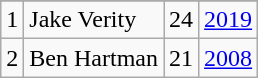<table class="wikitable">
<tr>
</tr>
<tr>
<td>1</td>
<td>Jake Verity</td>
<td>24</td>
<td><a href='#'>2019</a></td>
</tr>
<tr>
<td>2</td>
<td>Ben Hartman</td>
<td>21</td>
<td><a href='#'>2008</a></td>
</tr>
</table>
